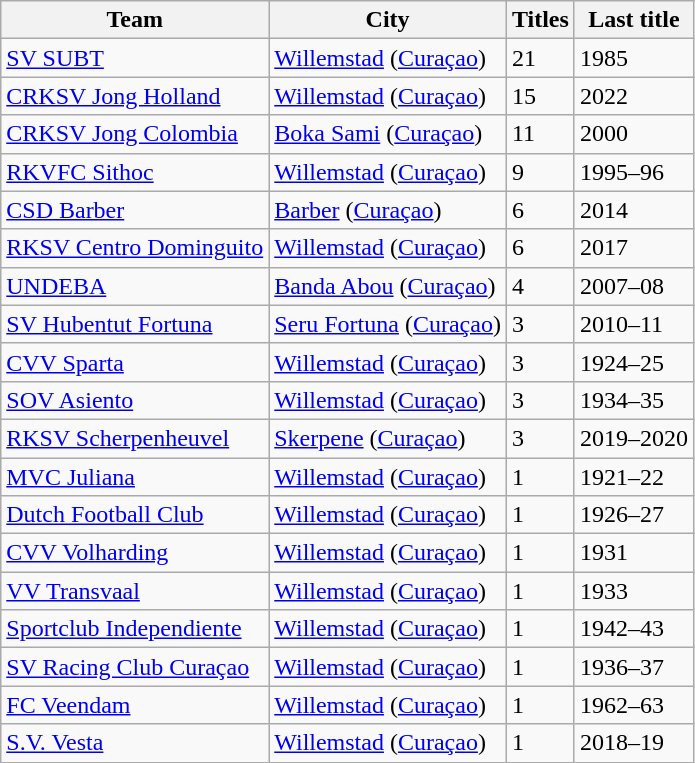<table class="wikitable">
<tr>
<th>Team</th>
<th>City</th>
<th>Titles</th>
<th>Last title</th>
</tr>
<tr>
<td><a href='#'>SV SUBT</a></td>
<td><a href='#'>Willemstad</a> (<a href='#'>Curaçao</a>)</td>
<td>21</td>
<td>1985</td>
</tr>
<tr>
<td><a href='#'>CRKSV Jong Holland</a></td>
<td><a href='#'>Willemstad</a> (<a href='#'>Curaçao</a>)</td>
<td>15</td>
<td>2022</td>
</tr>
<tr>
<td><a href='#'>CRKSV Jong Colombia</a></td>
<td><a href='#'>Boka Sami</a> (<a href='#'>Curaçao</a>)</td>
<td>11</td>
<td>2000</td>
</tr>
<tr>
<td><a href='#'>RKVFC Sithoc</a></td>
<td><a href='#'>Willemstad</a> (<a href='#'>Curaçao</a>)</td>
<td>9</td>
<td>1995–96</td>
</tr>
<tr>
<td><a href='#'>CSD Barber</a></td>
<td><a href='#'>Barber</a> (<a href='#'>Curaçao</a>)</td>
<td>6</td>
<td>2014</td>
</tr>
<tr>
<td><a href='#'>RKSV Centro Dominguito</a></td>
<td><a href='#'>Willemstad</a> (<a href='#'>Curaçao</a>)</td>
<td>6</td>
<td>2017</td>
</tr>
<tr>
<td><a href='#'>UNDEBA</a></td>
<td><a href='#'>Banda Abou</a> (<a href='#'>Curaçao</a>)</td>
<td>4</td>
<td>2007–08</td>
</tr>
<tr>
<td><a href='#'>SV Hubentut Fortuna</a></td>
<td><a href='#'>Seru Fortuna</a> (<a href='#'>Curaçao</a>)</td>
<td>3</td>
<td>2010–11</td>
</tr>
<tr>
<td><a href='#'>CVV Sparta</a></td>
<td><a href='#'>Willemstad</a> (<a href='#'>Curaçao</a>)</td>
<td>3</td>
<td>1924–25</td>
</tr>
<tr>
<td><a href='#'>SOV Asiento</a></td>
<td><a href='#'>Willemstad</a> (<a href='#'>Curaçao</a>)</td>
<td>3</td>
<td>1934–35</td>
</tr>
<tr>
<td><a href='#'>RKSV Scherpenheuvel</a></td>
<td><a href='#'>Skerpene</a> (<a href='#'>Curaçao</a>)</td>
<td>3</td>
<td>2019–2020</td>
</tr>
<tr>
<td><a href='#'>MVC Juliana</a></td>
<td><a href='#'>Willemstad</a> (<a href='#'>Curaçao</a>)</td>
<td>1</td>
<td>1921–22</td>
</tr>
<tr>
<td><a href='#'>Dutch Football Club</a></td>
<td><a href='#'>Willemstad</a> (<a href='#'>Curaçao</a>)</td>
<td>1</td>
<td>1926–27</td>
</tr>
<tr>
<td><a href='#'>CVV Volharding</a></td>
<td><a href='#'>Willemstad</a> (<a href='#'>Curaçao</a>)</td>
<td>1</td>
<td>1931</td>
</tr>
<tr>
<td><a href='#'>VV Transvaal</a></td>
<td><a href='#'>Willemstad</a> (<a href='#'>Curaçao</a>)</td>
<td>1</td>
<td>1933</td>
</tr>
<tr>
<td><a href='#'>Sportclub Independiente</a></td>
<td><a href='#'>Willemstad</a> (<a href='#'>Curaçao</a>)</td>
<td>1</td>
<td>1942–43</td>
</tr>
<tr>
<td><a href='#'>SV Racing Club Curaçao</a></td>
<td><a href='#'>Willemstad</a> (<a href='#'>Curaçao</a>)</td>
<td>1</td>
<td>1936–37</td>
</tr>
<tr>
<td><a href='#'>FC Veendam</a></td>
<td><a href='#'>Willemstad</a> (<a href='#'>Curaçao</a>)</td>
<td>1</td>
<td>1962–63</td>
</tr>
<tr>
<td><a href='#'>S.V. Vesta</a></td>
<td><a href='#'>Willemstad</a> (<a href='#'>Curaçao</a>)</td>
<td>1</td>
<td>2018–19</td>
</tr>
</table>
